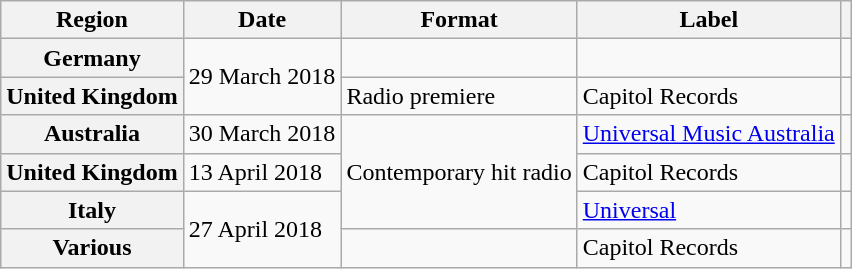<table class="wikitable plainrowheaders">
<tr>
<th scope="col">Region</th>
<th scope="col">Date</th>
<th scope="col">Format</th>
<th scope="col">Label</th>
<th scope="col"></th>
</tr>
<tr>
<th scope="row">Germany</th>
<td rowspan="2">29 March 2018</td>
<td></td>
<td></td>
<td></td>
</tr>
<tr>
<th scope="row">United Kingdom</th>
<td>Radio premiere</td>
<td>Capitol Records</td>
<td></td>
</tr>
<tr>
<th scope="row">Australia</th>
<td>30 March 2018</td>
<td rowspan="3">Contemporary hit radio</td>
<td><a href='#'>Universal Music Australia</a></td>
<td></td>
</tr>
<tr>
<th scope="row">United Kingdom</th>
<td>13 April 2018</td>
<td>Capitol Records</td>
<td></td>
</tr>
<tr>
<th scope="row">Italy</th>
<td rowspan="2">27 April 2018</td>
<td><a href='#'>Universal</a></td>
<td></td>
</tr>
<tr>
<th scope="row">Various</th>
<td></td>
<td>Capitol Records</td>
<td></td>
</tr>
</table>
